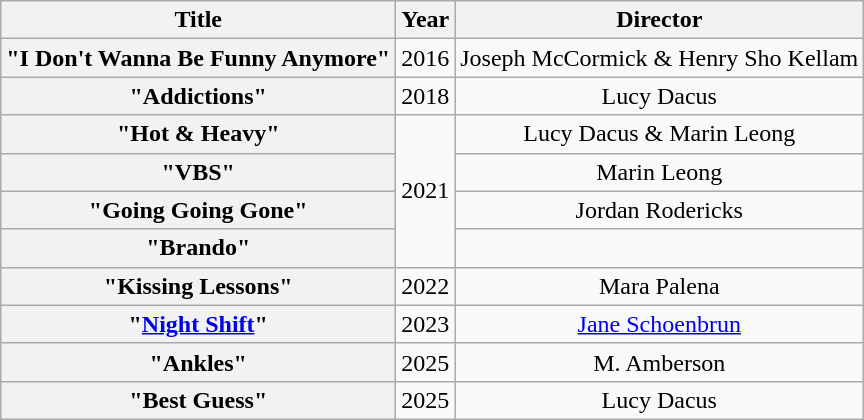<table class="wikitable sortable plainrowheaders" style="text-align: center;">
<tr>
<th scope="col">Title</th>
<th scope="col">Year</th>
<th scope="col">Director</th>
</tr>
<tr>
<th scope="row">"I Don't Wanna Be Funny Anymore"</th>
<td>2016</td>
<td>Joseph McCormick & Henry Sho Kellam</td>
</tr>
<tr>
<th scope="row">"Addictions"</th>
<td>2018</td>
<td>Lucy Dacus</td>
</tr>
<tr>
<th scope="row">"Hot & Heavy"</th>
<td rowspan="4">2021</td>
<td>Lucy Dacus & Marin Leong</td>
</tr>
<tr>
<th scope="row">"VBS"</th>
<td>Marin Leong</td>
</tr>
<tr>
<th scope="row">"Going Going Gone"<br></th>
<td>Jordan Rodericks</td>
</tr>
<tr>
<th scope="row">"Brando"</th>
<td></td>
</tr>
<tr>
<th scope="row">"Kissing Lessons"</th>
<td>2022</td>
<td>Mara Palena</td>
</tr>
<tr>
<th scope="row">"<a href='#'>Night Shift</a>"</th>
<td>2023</td>
<td><a href='#'>Jane Schoenbrun</a></td>
</tr>
<tr>
<th scope="row">"Ankles"</th>
<td>2025</td>
<td>M. Amberson</td>
</tr>
<tr>
<th scope="row">"Best Guess"</th>
<td>2025</td>
<td>Lucy Dacus</td>
</tr>
</table>
